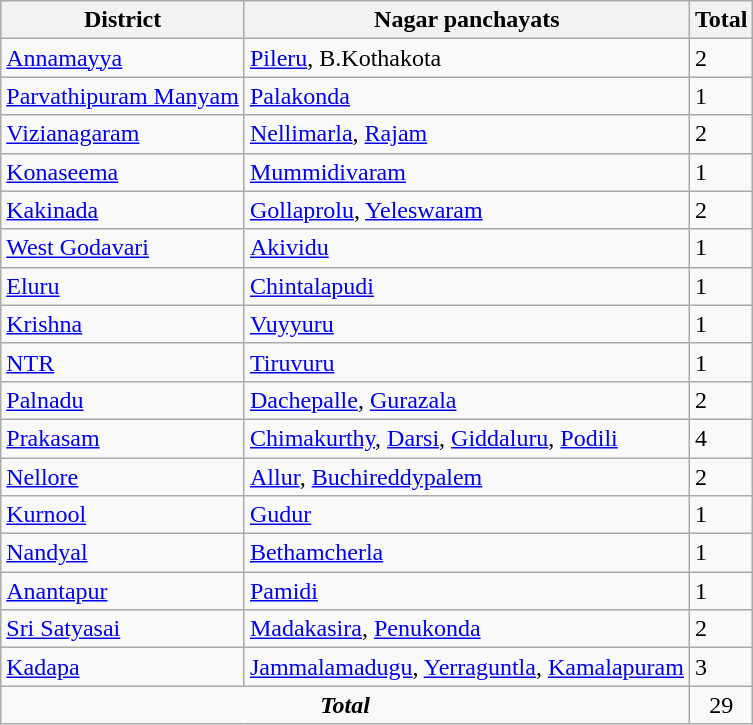<table class="sortable wikitable">
<tr>
<th>District</th>
<th class="unsortable">Nagar panchayats</th>
<th>Total</th>
</tr>
<tr>
<td><a href='#'>Annamayya</a></td>
<td><a href='#'>Pileru</a>, B.Kothakota</td>
<td>2</td>
</tr>
<tr>
<td><a href='#'>Parvathipuram Manyam</a></td>
<td><a href='#'>Palakonda</a></td>
<td>1</td>
</tr>
<tr>
<td><a href='#'>Vizianagaram</a></td>
<td><a href='#'>Nellimarla</a>, <a href='#'>Rajam</a></td>
<td>2</td>
</tr>
<tr>
<td><a href='#'>Konaseema</a></td>
<td><a href='#'>Mummidivaram</a></td>
<td>1</td>
</tr>
<tr>
<td><a href='#'>Kakinada</a></td>
<td><a href='#'>Gollaprolu</a>, <a href='#'>Yeleswaram</a></td>
<td>2</td>
</tr>
<tr>
<td><a href='#'>West Godavari</a></td>
<td><a href='#'>Akividu</a></td>
<td>1</td>
</tr>
<tr>
<td><a href='#'>Eluru</a></td>
<td><a href='#'>Chintalapudi</a></td>
<td>1</td>
</tr>
<tr>
<td><a href='#'>Krishna</a></td>
<td><a href='#'>Vuyyuru</a></td>
<td>1</td>
</tr>
<tr>
<td><a href='#'>NTR</a></td>
<td><a href='#'>Tiruvuru</a></td>
<td>1</td>
</tr>
<tr>
<td><a href='#'>Palnadu</a></td>
<td><a href='#'>Dachepalle</a>, <a href='#'>Gurazala</a></td>
<td>2</td>
</tr>
<tr>
<td><a href='#'>Prakasam</a></td>
<td><a href='#'>Chimakurthy</a>, <a href='#'>Darsi</a>, <a href='#'>Giddaluru</a>, <a href='#'>Podili</a></td>
<td>4</td>
</tr>
<tr>
<td><a href='#'>Nellore</a></td>
<td><a href='#'>Allur</a>, <a href='#'>Buchireddypalem</a></td>
<td>2</td>
</tr>
<tr>
<td><a href='#'>Kurnool</a></td>
<td><a href='#'>Gudur</a></td>
<td>1</td>
</tr>
<tr>
<td><a href='#'>Nandyal</a></td>
<td><a href='#'>Bethamcherla</a></td>
<td>1</td>
</tr>
<tr>
<td><a href='#'>Anantapur</a></td>
<td><a href='#'>Pamidi</a></td>
<td>1</td>
</tr>
<tr>
<td><a href='#'>Sri Satyasai</a></td>
<td><a href='#'>Madakasira</a>, <a href='#'>Penukonda</a></td>
<td>2</td>
</tr>
<tr>
<td><a href='#'>Kadapa</a></td>
<td><a href='#'>Jammalamadugu</a>, <a href='#'>Yerraguntla</a>, <a href='#'>Kamalapuram</a></td>
<td>3</td>
</tr>
<tr>
<td colspan="2" style="text-align:center;"><strong><em>Total</em></strong></td>
<td style="text-align:center">29</td>
</tr>
</table>
